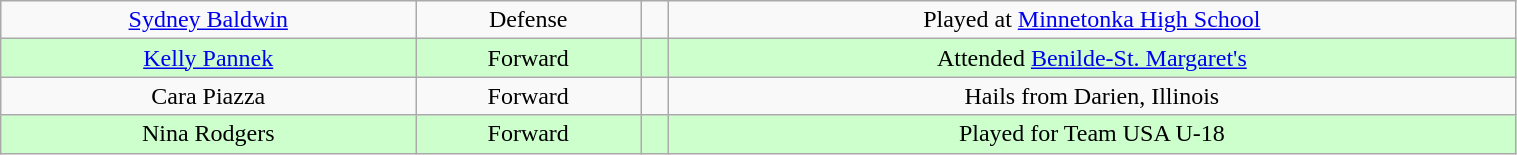<table class="wikitable" width="80%" style="text-align:center;">
<tr>
<td><a href='#'>Sydney Baldwin</a></td>
<td>Defense</td>
<td></td>
<td>Played at <a href='#'>Minnetonka High School</a></td>
</tr>
<tr bgcolor="#ccffcc">
<td><a href='#'>Kelly Pannek</a></td>
<td>Forward</td>
<td></td>
<td>Attended <a href='#'>Benilde-St. Margaret's</a></td>
</tr>
<tr>
<td>Cara Piazza</td>
<td>Forward</td>
<td></td>
<td>Hails from Darien, Illinois</td>
</tr>
<tr bgcolor="#ccffcc">
<td>Nina Rodgers</td>
<td>Forward</td>
<td></td>
<td>Played for Team USA U-18</td>
</tr>
</table>
